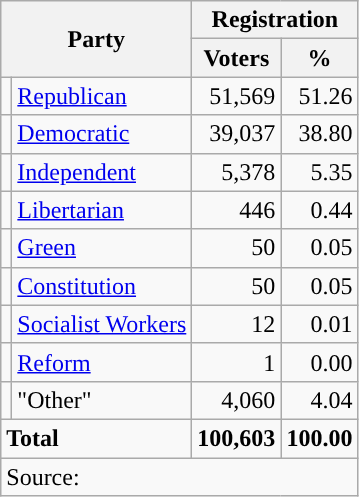<table class="wikitable">
<tr>
<th colspan="2" rowspan="2">Party</th>
<th colspan="2">Registration</th>
</tr>
<tr>
<th>Voters</th>
<th>%</th>
</tr>
<tr>
<td style="background-color:"></td>
<td><a href='#'>Republican</a></td>
<td style="text-align:right;">51,569</td>
<td style="text-align:right;">51.26</td>
</tr>
<tr>
<td style="background-color:"></td>
<td><a href='#'>Democratic</a></td>
<td style="text-align:right;">39,037</td>
<td style="text-align:right;">38.80</td>
</tr>
<tr>
<td style="background-color:"></td>
<td><a href='#'>Independent</a></td>
<td style="text-align:right;">5,378</td>
<td style="text-align:right;">5.35</td>
</tr>
<tr>
<td style="background-color:"></td>
<td><a href='#'>Libertarian</a></td>
<td style="text-align:right;">446</td>
<td style="text-align:right;">0.44</td>
</tr>
<tr>
<td style="background-color:"></td>
<td><a href='#'>Green</a></td>
<td style="text-align:right;">50</td>
<td style="text-align:right;">0.05</td>
</tr>
<tr>
<td style="background-color:"></td>
<td><a href='#'>Constitution</a></td>
<td style="text-align:right;">50</td>
<td style="text-align:right;">0.05</td>
</tr>
<tr>
<td style="background-color:"></td>
<td><a href='#'>Socialist Workers</a></td>
<td style="text-align:right;">12</td>
<td style="text-align:right;">0.01</td>
</tr>
<tr>
<td style="background-color:"></td>
<td><a href='#'>Reform</a></td>
<td style="text-align:right;">1</td>
<td style="text-align:right;">0.00</td>
</tr>
<tr>
<td></td>
<td>"Other"</td>
<td style="text-align:right;">4,060</td>
<td style="text-align:right;">4.04</td>
</tr>
<tr>
<td colspan="2"><strong>Total</strong></td>
<td style="text-align:right;"><strong>100,603</strong></td>
<td style="text-align:right;"><strong>100.00</strong></td>
</tr>
<tr>
<td colspan="4">Source: <em></em></td>
</tr>
</table>
